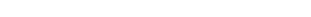<table style="width:22%; text-align:center;">
<tr style="color:white;">
<td style="background:"><strong>1</strong></td>
<td style="background:"><strong>9</strong></td>
<td style="background:"><strong>9</strong></td>
<td style="background:"><strong>17</strong></td>
</tr>
</table>
